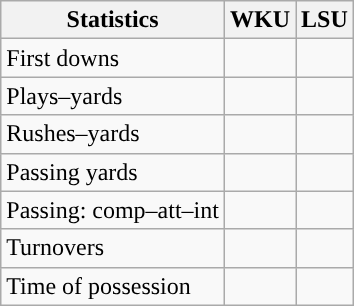<table class="wikitable" style="float:left">
<tr>
<th>Statistics</th>
<th>WKU</th>
<th>LSU</th>
</tr>
<tr>
<td>First downs</td>
<td></td>
<td></td>
</tr>
<tr>
<td>Plays–yards</td>
<td></td>
<td></td>
</tr>
<tr>
<td>Rushes–yards</td>
<td></td>
<td></td>
</tr>
<tr>
<td>Passing yards</td>
<td></td>
<td></td>
</tr>
<tr>
<td>Passing: comp–att–int</td>
<td></td>
<td></td>
</tr>
<tr>
<td>Turnovers</td>
<td></td>
<td></td>
</tr>
<tr>
<td>Time of possession</td>
<td></td>
<td></td>
</tr>
</table>
